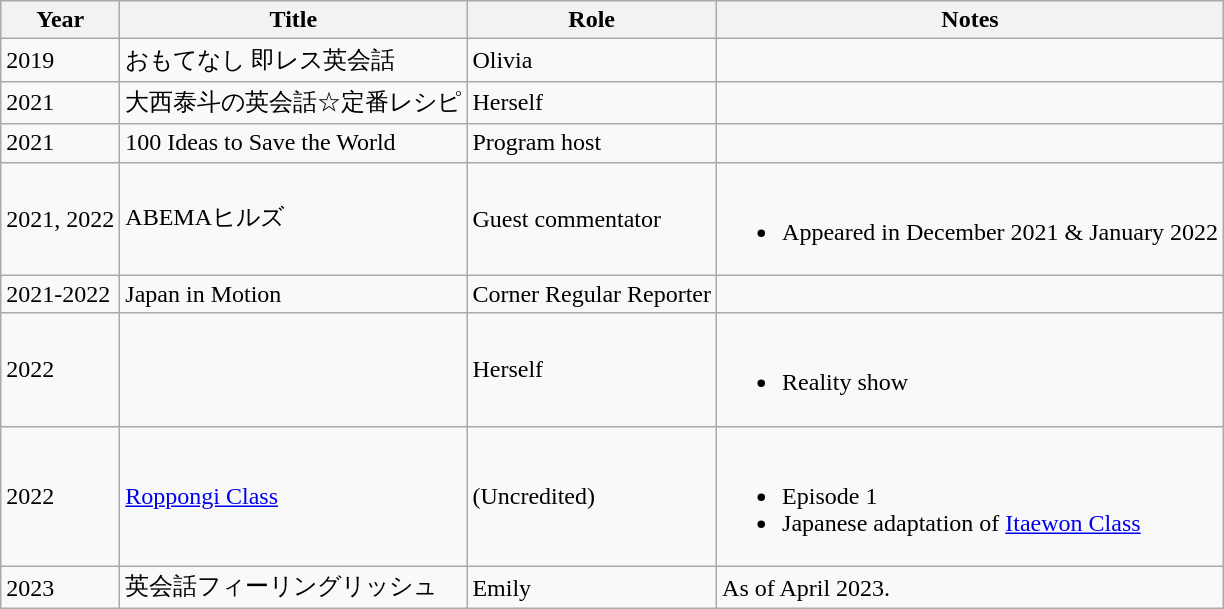<table class="wikitable">
<tr>
<th>Year</th>
<th>Title</th>
<th>Role</th>
<th>Notes</th>
</tr>
<tr>
<td>2019</td>
<td>おもてなし 即レス英会話</td>
<td>Olivia</td>
<td></td>
</tr>
<tr>
<td>2021</td>
<td>大西泰斗の英会話☆定番レシピ</td>
<td>Herself</td>
<td></td>
</tr>
<tr>
<td>2021</td>
<td>100 Ideas to Save the World</td>
<td>Program host</td>
<td></td>
</tr>
<tr>
<td>2021, 2022</td>
<td>ABEMAヒルズ</td>
<td>Guest commentator</td>
<td><br><ul><li>Appeared in December 2021 & January 2022</li></ul></td>
</tr>
<tr>
<td>2021-2022</td>
<td>Japan in Motion</td>
<td>Corner Regular Reporter</td>
<td></td>
</tr>
<tr>
<td>2022</td>
<td></td>
<td>Herself</td>
<td><br><ul><li>Reality show</li></ul></td>
</tr>
<tr>
<td>2022</td>
<td><a href='#'>Roppongi Class</a></td>
<td>(Uncredited)</td>
<td><br><ul><li>Episode 1</li><li>Japanese adaptation of <a href='#'>Itaewon Class</a></li></ul></td>
</tr>
<tr>
<td>2023</td>
<td>英会話フィーリングリッシュ</td>
<td>Emily</td>
<td>As of April 2023.</td>
</tr>
</table>
